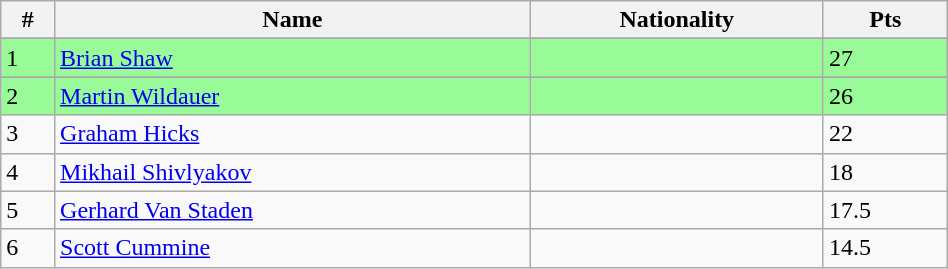<table class="wikitable" style="display: inline-table; width: 50%;">
<tr>
<th>#</th>
<th>Name</th>
<th>Nationality</th>
<th>Pts</th>
</tr>
<tr>
</tr>
<tr style="background:palegreen">
<td>1</td>
<td><a href='#'>Brian Shaw</a></td>
<td></td>
<td>27</td>
</tr>
<tr>
</tr>
<tr style="background:palegreen">
<td>2</td>
<td><a href='#'>Martin Wildauer</a></td>
<td></td>
<td>26</td>
</tr>
<tr>
<td>3</td>
<td><a href='#'>Graham Hicks</a></td>
<td></td>
<td>22</td>
</tr>
<tr>
<td>4</td>
<td><a href='#'>Mikhail Shivlyakov</a></td>
<td></td>
<td>18</td>
</tr>
<tr>
<td>5</td>
<td><a href='#'>Gerhard Van Staden</a></td>
<td></td>
<td>17.5</td>
</tr>
<tr>
<td>6</td>
<td><a href='#'>Scott Cummine</a></td>
<td></td>
<td>14.5</td>
</tr>
</table>
